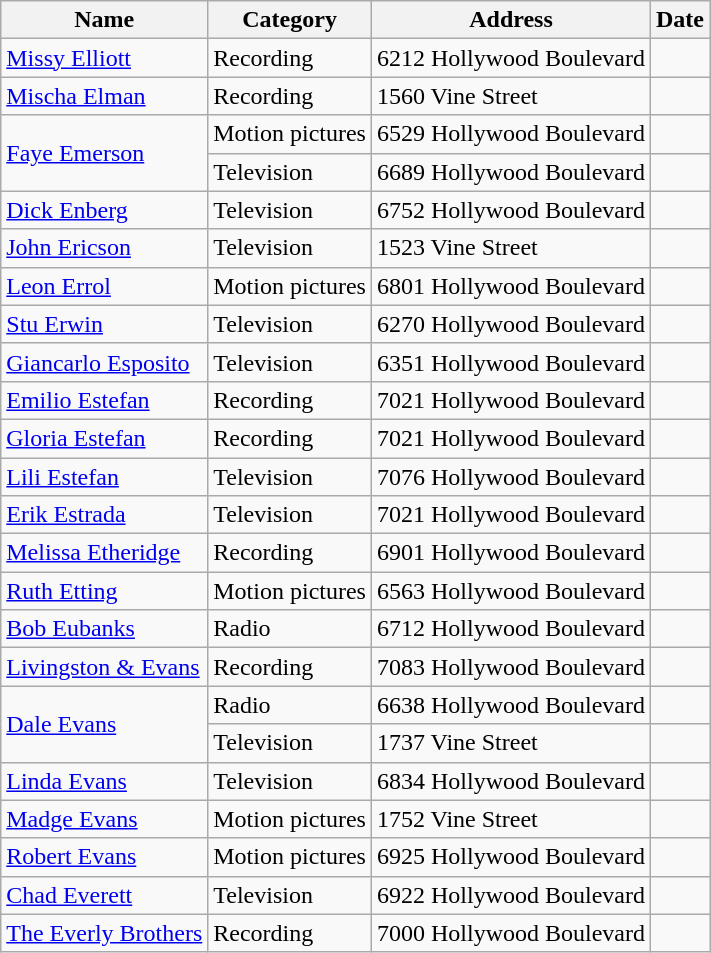<table class="wikitable sortable" style="font-size: 100%;">
<tr>
<th>Name</th>
<th>Category</th>
<th>Address</th>
<th>Date</th>
</tr>
<tr>
<td><a href='#'>Missy Elliott</a></td>
<td>Recording</td>
<td>6212 Hollywood Boulevard</td>
<td></td>
</tr>
<tr>
<td><a href='#'>Mischa Elman</a></td>
<td>Recording</td>
<td>1560 Vine Street</td>
<td></td>
</tr>
<tr>
<td rowspan="2"><a href='#'>Faye Emerson</a></td>
<td>Motion pictures</td>
<td>6529 Hollywood Boulevard</td>
<td></td>
</tr>
<tr>
<td>Television</td>
<td>6689 Hollywood Boulevard</td>
<td></td>
</tr>
<tr>
<td><a href='#'>Dick Enberg</a></td>
<td>Television</td>
<td>6752 Hollywood Boulevard</td>
<td></td>
</tr>
<tr>
<td><a href='#'>John Ericson</a></td>
<td>Television</td>
<td>1523 Vine Street</td>
<td></td>
</tr>
<tr>
<td><a href='#'>Leon Errol</a></td>
<td>Motion pictures</td>
<td>6801 Hollywood Boulevard</td>
<td></td>
</tr>
<tr>
<td><a href='#'>Stu Erwin</a></td>
<td>Television</td>
<td>6270 Hollywood Boulevard</td>
<td></td>
</tr>
<tr>
<td><a href='#'>Giancarlo Esposito</a></td>
<td>Television</td>
<td>6351 Hollywood Boulevard</td>
<td></td>
</tr>
<tr>
<td><a href='#'>Emilio Estefan</a></td>
<td>Recording</td>
<td>7021 Hollywood Boulevard</td>
<td></td>
</tr>
<tr>
<td><a href='#'>Gloria Estefan</a></td>
<td>Recording</td>
<td>7021 Hollywood Boulevard</td>
<td></td>
</tr>
<tr>
<td><a href='#'>Lili Estefan</a></td>
<td>Television</td>
<td>7076 Hollywood Boulevard</td>
<td></td>
</tr>
<tr>
<td><a href='#'>Erik Estrada</a></td>
<td>Television</td>
<td>7021 Hollywood Boulevard</td>
<td></td>
</tr>
<tr>
<td><a href='#'>Melissa Etheridge</a></td>
<td>Recording</td>
<td>6901 Hollywood Boulevard</td>
<td></td>
</tr>
<tr>
<td><a href='#'>Ruth Etting</a></td>
<td>Motion pictures</td>
<td>6563 Hollywood Boulevard</td>
<td></td>
</tr>
<tr>
<td><a href='#'>Bob Eubanks</a></td>
<td>Radio</td>
<td>6712 Hollywood Boulevard</td>
<td></td>
</tr>
<tr>
<td><a href='#'>Livingston & Evans</a></td>
<td>Recording</td>
<td>7083 Hollywood Boulevard</td>
<td></td>
</tr>
<tr>
<td rowspan="2"><a href='#'>Dale Evans</a></td>
<td>Radio</td>
<td>6638 Hollywood Boulevard</td>
<td></td>
</tr>
<tr>
<td>Television</td>
<td>1737 Vine Street</td>
<td></td>
</tr>
<tr>
<td><a href='#'>Linda Evans</a></td>
<td>Television</td>
<td>6834 Hollywood Boulevard</td>
<td></td>
</tr>
<tr>
<td><a href='#'>Madge Evans</a></td>
<td>Motion pictures</td>
<td>1752 Vine Street</td>
<td></td>
</tr>
<tr>
<td><a href='#'>Robert Evans</a></td>
<td>Motion pictures</td>
<td>6925 Hollywood Boulevard</td>
<td></td>
</tr>
<tr>
<td><a href='#'>Chad Everett</a></td>
<td>Television</td>
<td>6922 Hollywood Boulevard</td>
<td></td>
</tr>
<tr>
<td><a href='#'>The Everly Brothers</a></td>
<td>Recording</td>
<td>7000 Hollywood Boulevard</td>
<td></td>
</tr>
</table>
